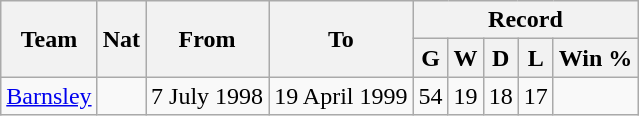<table class="wikitable" style="text-align: center">
<tr>
<th rowspan="2">Team</th>
<th rowspan="2">Nat</th>
<th rowspan="2">From</th>
<th rowspan="2">To</th>
<th colspan="5">Record</th>
</tr>
<tr>
<th>G</th>
<th>W</th>
<th>D</th>
<th>L</th>
<th>Win %</th>
</tr>
<tr>
<td align=left><a href='#'>Barnsley</a></td>
<td></td>
<td align=left>7 July 1998</td>
<td align=left>19 April 1999</td>
<td>54</td>
<td>19</td>
<td>18</td>
<td>17</td>
<td></td>
</tr>
</table>
